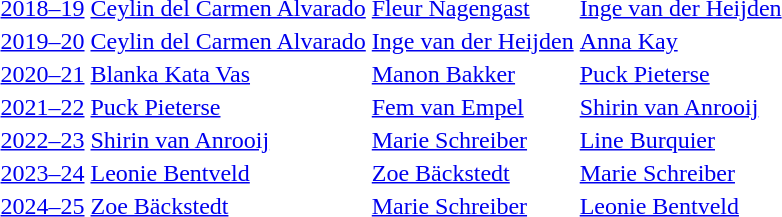<table>
<tr>
<td><a href='#'>2018–19</a></td>
<td> <a href='#'>Ceylin del Carmen Alvarado</a></td>
<td> <a href='#'>Fleur Nagengast</a></td>
<td> <a href='#'>Inge van der Heijden</a></td>
</tr>
<tr>
<td><a href='#'>2019–20</a></td>
<td> <a href='#'>Ceylin del Carmen Alvarado</a></td>
<td> <a href='#'>Inge van der Heijden</a></td>
<td> <a href='#'>Anna Kay</a></td>
</tr>
<tr>
<td><a href='#'>2020–21</a></td>
<td> <a href='#'>Blanka Kata Vas</a></td>
<td> <a href='#'>Manon Bakker</a></td>
<td> <a href='#'>Puck Pieterse</a></td>
</tr>
<tr>
<td><a href='#'>2021–22</a></td>
<td> <a href='#'>Puck Pieterse</a></td>
<td> <a href='#'>Fem van Empel</a></td>
<td> <a href='#'>Shirin van Anrooij</a></td>
</tr>
<tr>
<td><a href='#'>2022–23</a></td>
<td> <a href='#'>Shirin van Anrooij</a></td>
<td> <a href='#'>Marie Schreiber</a></td>
<td> <a href='#'>Line Burquier</a></td>
</tr>
<tr>
<td><a href='#'>2023–24</a></td>
<td> <a href='#'>Leonie Bentveld</a></td>
<td> <a href='#'>Zoe Bäckstedt</a></td>
<td> <a href='#'>Marie Schreiber</a></td>
</tr>
<tr>
<td><a href='#'>2024–25</a></td>
<td> <a href='#'>Zoe Bäckstedt</a></td>
<td> <a href='#'>Marie Schreiber</a></td>
<td> <a href='#'>Leonie Bentveld</a></td>
</tr>
</table>
